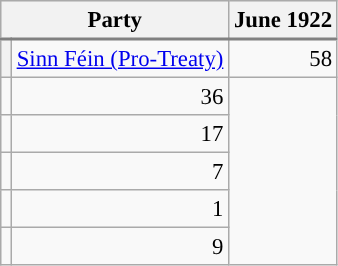<table class="wikitable" style="font-size: 95%;">
<tr style="background-color:#E9E9E9; border-bottom: 2px solid gray;">
<th colspan=2>Party</th>
<th>June 1922</th>
</tr>
<tr>
<th style="background-color: "></th>
<td><a href='#'>Sinn Féin (Pro-Treaty)</a></td>
<td align="right">58</td>
</tr>
<tr>
<td></td>
<td align="right">36</td>
</tr>
<tr>
<td></td>
<td align="right">17</td>
</tr>
<tr>
<td></td>
<td align="right">7</td>
</tr>
<tr>
<td></td>
<td align="right">1</td>
</tr>
<tr>
<td></td>
<td align="right">9</td>
</tr>
</table>
